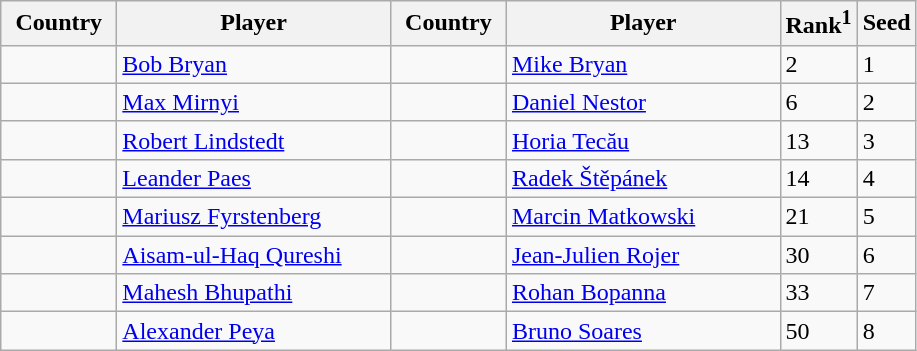<table class="sortable wikitable">
<tr>
<th width="70">Country</th>
<th width="175">Player</th>
<th width="70">Country</th>
<th width="175">Player</th>
<th>Rank<sup>1</sup></th>
<th>Seed</th>
</tr>
<tr>
<td></td>
<td><a href='#'>Bob Bryan</a></td>
<td></td>
<td><a href='#'>Mike Bryan</a></td>
<td>2</td>
<td>1</td>
</tr>
<tr>
<td></td>
<td><a href='#'>Max Mirnyi</a></td>
<td></td>
<td><a href='#'>Daniel Nestor</a></td>
<td>6</td>
<td>2</td>
</tr>
<tr>
<td></td>
<td><a href='#'>Robert Lindstedt</a></td>
<td></td>
<td><a href='#'>Horia Tecău</a></td>
<td>13</td>
<td>3</td>
</tr>
<tr>
<td></td>
<td><a href='#'>Leander Paes</a></td>
<td></td>
<td><a href='#'>Radek Štěpánek</a></td>
<td>14</td>
<td>4</td>
</tr>
<tr>
<td></td>
<td><a href='#'>Mariusz Fyrstenberg</a></td>
<td></td>
<td><a href='#'>Marcin Matkowski</a></td>
<td>21</td>
<td>5</td>
</tr>
<tr>
<td></td>
<td><a href='#'>Aisam-ul-Haq Qureshi</a></td>
<td></td>
<td><a href='#'>Jean-Julien Rojer</a></td>
<td>30</td>
<td>6</td>
</tr>
<tr>
<td></td>
<td><a href='#'>Mahesh Bhupathi</a></td>
<td></td>
<td><a href='#'>Rohan Bopanna</a></td>
<td>33</td>
<td>7</td>
</tr>
<tr>
<td></td>
<td><a href='#'>Alexander Peya</a></td>
<td></td>
<td><a href='#'>Bruno Soares</a></td>
<td>50</td>
<td>8</td>
</tr>
</table>
